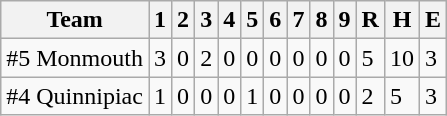<table class="wikitable">
<tr>
<th>Team</th>
<th>1</th>
<th>2</th>
<th>3</th>
<th>4</th>
<th>5</th>
<th>6</th>
<th>7</th>
<th>8</th>
<th>9</th>
<th>R</th>
<th>H</th>
<th>E</th>
</tr>
<tr>
<td>#5 Monmouth</td>
<td>3</td>
<td>0</td>
<td>2</td>
<td>0</td>
<td>0</td>
<td>0</td>
<td>0</td>
<td>0</td>
<td>0</td>
<td>5</td>
<td>10</td>
<td>3</td>
</tr>
<tr>
<td>#4 Quinnipiac</td>
<td>1</td>
<td>0</td>
<td>0</td>
<td>0</td>
<td>1</td>
<td>0</td>
<td>0</td>
<td>0</td>
<td>0</td>
<td>2</td>
<td>5</td>
<td>3</td>
</tr>
</table>
